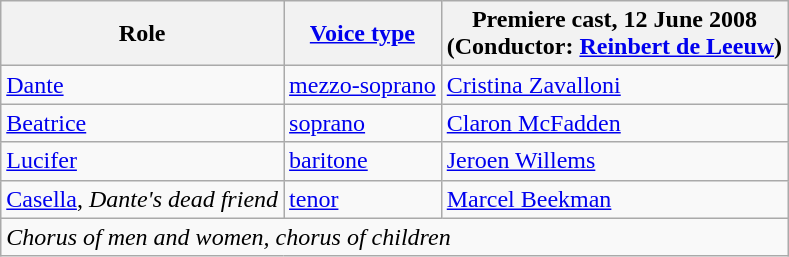<table class="wikitable">
<tr>
<th>Role</th>
<th><a href='#'>Voice type</a></th>
<th>Premiere cast, 12 June 2008<br>(Conductor: <a href='#'>Reinbert de Leeuw</a>)</th>
</tr>
<tr>
<td><a href='#'>Dante</a></td>
<td><a href='#'>mezzo-soprano</a></td>
<td><a href='#'>Cristina Zavalloni</a></td>
</tr>
<tr>
<td><a href='#'>Beatrice</a></td>
<td><a href='#'>soprano</a></td>
<td><a href='#'>Claron McFadden</a></td>
</tr>
<tr>
<td><a href='#'>Lucifer</a></td>
<td><a href='#'>baritone</a></td>
<td><a href='#'>Jeroen Willems</a></td>
</tr>
<tr>
<td><a href='#'>Casella</a>, <em>Dante's dead friend</em></td>
<td><a href='#'>tenor</a></td>
<td><a href='#'>Marcel Beekman</a></td>
</tr>
<tr>
<td colspan="3"><em>Chorus of men and women, chorus of children</em></td>
</tr>
</table>
